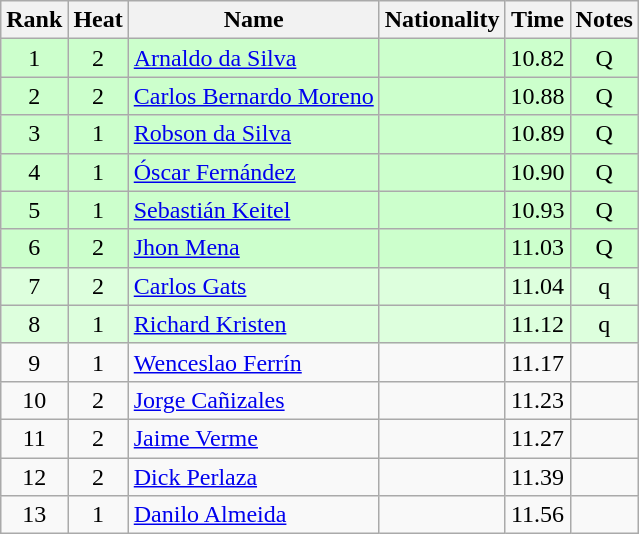<table class="wikitable sortable" style="text-align:center">
<tr>
<th>Rank</th>
<th>Heat</th>
<th>Name</th>
<th>Nationality</th>
<th>Time</th>
<th>Notes</th>
</tr>
<tr bgcolor=ccffcc>
<td>1</td>
<td>2</td>
<td align=left><a href='#'>Arnaldo da Silva</a></td>
<td align=left></td>
<td>10.82</td>
<td>Q</td>
</tr>
<tr bgcolor=ccffcc>
<td>2</td>
<td>2</td>
<td align=left><a href='#'>Carlos Bernardo Moreno</a></td>
<td align=left></td>
<td>10.88</td>
<td>Q</td>
</tr>
<tr bgcolor=ccffcc>
<td>3</td>
<td>1</td>
<td align=left><a href='#'>Robson da Silva</a></td>
<td align=left></td>
<td>10.89</td>
<td>Q</td>
</tr>
<tr bgcolor=ccffcc>
<td>4</td>
<td>1</td>
<td align=left><a href='#'>Óscar Fernández</a></td>
<td align=left></td>
<td>10.90</td>
<td>Q</td>
</tr>
<tr bgcolor=ccffcc>
<td>5</td>
<td>1</td>
<td align=left><a href='#'>Sebastián Keitel</a></td>
<td align=left></td>
<td>10.93</td>
<td>Q</td>
</tr>
<tr bgcolor=ccffcc>
<td>6</td>
<td>2</td>
<td align=left><a href='#'>Jhon Mena</a></td>
<td align=left></td>
<td>11.03</td>
<td>Q</td>
</tr>
<tr bgcolor=ddffdd>
<td>7</td>
<td>2</td>
<td align=left><a href='#'>Carlos Gats</a></td>
<td align=left></td>
<td>11.04</td>
<td>q</td>
</tr>
<tr bgcolor=ddffdd>
<td>8</td>
<td>1</td>
<td align=left><a href='#'>Richard Kristen</a></td>
<td align=left></td>
<td>11.12</td>
<td>q</td>
</tr>
<tr>
<td>9</td>
<td>1</td>
<td align=left><a href='#'>Wenceslao Ferrín</a></td>
<td align=left></td>
<td>11.17</td>
<td></td>
</tr>
<tr>
<td>10</td>
<td>2</td>
<td align=left><a href='#'>Jorge Cañizales</a></td>
<td align=left></td>
<td>11.23</td>
<td></td>
</tr>
<tr>
<td>11</td>
<td>2</td>
<td align=left><a href='#'>Jaime Verme</a></td>
<td align=left></td>
<td>11.27</td>
<td></td>
</tr>
<tr>
<td>12</td>
<td>2</td>
<td align=left><a href='#'>Dick Perlaza</a></td>
<td align=left></td>
<td>11.39</td>
<td></td>
</tr>
<tr>
<td>13</td>
<td>1</td>
<td align=left><a href='#'>Danilo Almeida</a></td>
<td align=left></td>
<td>11.56</td>
<td></td>
</tr>
</table>
